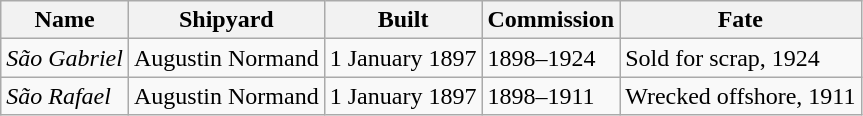<table class="wikitable">
<tr>
<th>Name</th>
<th>Shipyard</th>
<th>Built</th>
<th>Commission</th>
<th>Fate</th>
</tr>
<tr>
<td><em>São Gabriel</em></td>
<td>Augustin Normand</td>
<td>1 January 1897</td>
<td>1898–1924</td>
<td>Sold for scrap, 1924</td>
</tr>
<tr>
<td><em>São Rafael</em></td>
<td>Augustin Normand</td>
<td>1 January 1897</td>
<td>1898–1911</td>
<td>Wrecked offshore, 1911</td>
</tr>
</table>
